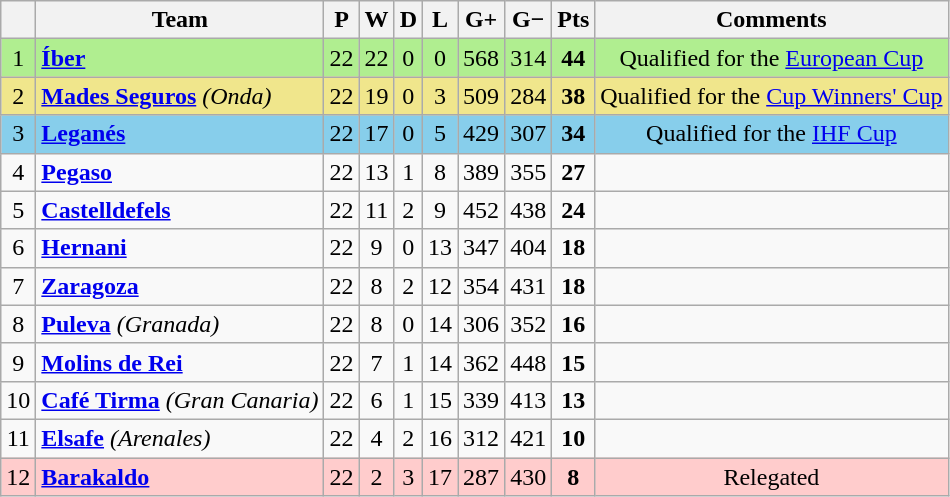<table class="wikitable sortable" style="text-align: center;">
<tr>
<th align="center"></th>
<th align="center">Team</th>
<th align="center">P</th>
<th align="center">W</th>
<th align="center">D</th>
<th align="center">L</th>
<th align="center">G+</th>
<th align="center">G−</th>
<th align="center">Pts</th>
<th align="center">Comments</th>
</tr>
<tr style="background: #B0EE90;">
<td>1</td>
<td align="left"> <strong><a href='#'>Íber</a></strong></td>
<td>22</td>
<td>22</td>
<td>0</td>
<td>0</td>
<td>568</td>
<td>314</td>
<td><strong>44</strong></td>
<td>Qualified for the <a href='#'>European Cup</a></td>
</tr>
<tr style="background: #F0E68C;">
<td>2</td>
<td align="left"> <strong><a href='#'>Mades Seguros</a></strong> <em>(Onda)</em></td>
<td>22</td>
<td>19</td>
<td>0</td>
<td>3</td>
<td>509</td>
<td>284</td>
<td><strong>38</strong></td>
<td>Qualified for the <a href='#'>Cup Winners' Cup</a></td>
</tr>
<tr style="background: #87CEEB;">
<td>3</td>
<td align="left"> <strong><a href='#'>Leganés</a></strong></td>
<td>22</td>
<td>17</td>
<td>0</td>
<td>5</td>
<td>429</td>
<td>307</td>
<td><strong>34</strong></td>
<td>Qualified for the <a href='#'>IHF Cup</a></td>
</tr>
<tr>
<td>4</td>
<td align="left"> <strong><a href='#'>Pegaso</a></strong></td>
<td>22</td>
<td>13</td>
<td>1</td>
<td>8</td>
<td>389</td>
<td>355</td>
<td><strong>27</strong></td>
<td></td>
</tr>
<tr>
<td>5</td>
<td align="left"> <strong><a href='#'>Castelldefels</a></strong></td>
<td>22</td>
<td>11</td>
<td>2</td>
<td>9</td>
<td>452</td>
<td>438</td>
<td><strong>24</strong></td>
<td></td>
</tr>
<tr>
<td>6</td>
<td align="left"> <strong><a href='#'>Hernani</a></strong></td>
<td>22</td>
<td>9</td>
<td>0</td>
<td>13</td>
<td>347</td>
<td>404</td>
<td><strong>18</strong></td>
<td></td>
</tr>
<tr>
<td>7</td>
<td align="left"> <strong><a href='#'>Zaragoza</a></strong></td>
<td>22</td>
<td>8</td>
<td>2</td>
<td>12</td>
<td>354</td>
<td>431</td>
<td><strong>18</strong></td>
<td></td>
</tr>
<tr>
<td>8</td>
<td align="left"> <strong><a href='#'>Puleva</a></strong> <em>(Granada)</em></td>
<td>22</td>
<td>8</td>
<td>0</td>
<td>14</td>
<td>306</td>
<td>352</td>
<td><strong>16</strong></td>
<td></td>
</tr>
<tr>
<td>9</td>
<td align="left"> <strong><a href='#'>Molins de Rei</a></strong></td>
<td>22</td>
<td>7</td>
<td>1</td>
<td>14</td>
<td>362</td>
<td>448</td>
<td><strong>15</strong></td>
<td></td>
</tr>
<tr>
<td>10</td>
<td align="left"> <strong><a href='#'>Café Tirma</a></strong> <em>(Gran Canaria)</em></td>
<td>22</td>
<td>6</td>
<td>1</td>
<td>15</td>
<td>339</td>
<td>413</td>
<td><strong>13</strong></td>
<td></td>
</tr>
<tr>
<td>11</td>
<td align="left"> <strong><a href='#'>Elsafe</a></strong> <em>(Arenales)</em></td>
<td>22</td>
<td>4</td>
<td>2</td>
<td>16</td>
<td>312</td>
<td>421</td>
<td><strong>10</strong></td>
<td></td>
</tr>
<tr style="background:#FFCCCC">
<td>12</td>
<td align="left"> <strong><a href='#'>Barakaldo</a></strong></td>
<td>22</td>
<td>2</td>
<td>3</td>
<td>17</td>
<td>287</td>
<td>430</td>
<td><strong>8</strong></td>
<td>Relegated</td>
</tr>
</table>
